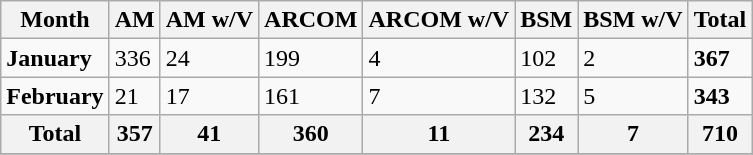<table class="wikitable">
<tr>
<th>Month</th>
<th>AM</th>
<th>AM w/V</th>
<th>ARCOM</th>
<th>ARCOM w/V</th>
<th>BSM</th>
<th>BSM w/V</th>
<th>Total</th>
</tr>
<tr>
<td><strong>January</strong></td>
<td>336</td>
<td>24</td>
<td>199</td>
<td>4</td>
<td>102</td>
<td>2</td>
<td><strong>367</strong></td>
</tr>
<tr>
<td><strong>February</strong></td>
<td>21</td>
<td>17</td>
<td>161</td>
<td>7</td>
<td>132</td>
<td>5</td>
<td><strong>343</strong></td>
</tr>
<tr>
<th>Total</th>
<th>357</th>
<th>41</th>
<th>360</th>
<th>11</th>
<th>234</th>
<th>7</th>
<th>710</th>
</tr>
<tr>
</tr>
</table>
